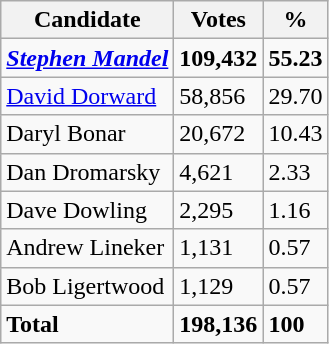<table class="wikitable">
<tr>
<th>Candidate</th>
<th>Votes</th>
<th>%</th>
</tr>
<tr>
<td><strong><em><a href='#'>Stephen Mandel</a></em></strong></td>
<td><strong>109,432</strong></td>
<td><strong>55.23</strong></td>
</tr>
<tr>
<td><a href='#'>David Dorward</a></td>
<td>58,856</td>
<td>29.70</td>
</tr>
<tr>
<td>Daryl Bonar</td>
<td>20,672</td>
<td>10.43</td>
</tr>
<tr>
<td>Dan Dromarsky</td>
<td>4,621</td>
<td>2.33</td>
</tr>
<tr>
<td>Dave Dowling</td>
<td>2,295</td>
<td>1.16</td>
</tr>
<tr>
<td>Andrew Lineker</td>
<td>1,131</td>
<td>0.57</td>
</tr>
<tr>
<td>Bob Ligertwood</td>
<td>1,129</td>
<td>0.57</td>
</tr>
<tr>
<td><strong>Total</strong></td>
<td><strong>198,136</strong></td>
<td><strong>100</strong></td>
</tr>
</table>
